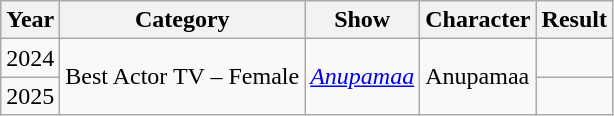<table class="wikitable sortable">
<tr>
<th>Year</th>
<th>Category</th>
<th>Show</th>
<th>Character</th>
<th>Result</th>
</tr>
<tr>
<td>2024</td>
<td rowspan="2">Best Actor TV – Female</td>
<td rowspan="2"><em><a href='#'>Anupamaa</a></em></td>
<td rowspan="2">Anupamaa</td>
<td></td>
</tr>
<tr>
<td>2025</td>
<td></td>
</tr>
</table>
